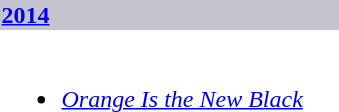<table class="collapsible collapsed">
<tr>
<th style="width:14em; background:#C4C3D0; text-align:left"><a href='#'>2014</a></th>
</tr>
<tr>
<td colspan=2><br><ul><li><em><a href='#'>Orange Is the New Black</a></em></li></ul></td>
</tr>
</table>
